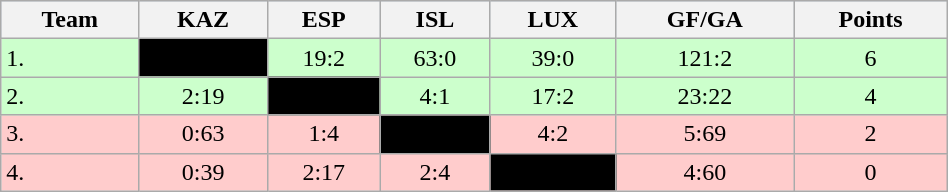<table class="wikitable" bgcolor="#EFEFFF" width="50%">
<tr bgcolor="#BCD2EE">
<th>Team</th>
<th>KAZ</th>
<th>ESP</th>
<th>ISL</th>
<th>LUX</th>
<th>GF/GA</th>
<th>Points</th>
</tr>
<tr bgcolor="#ccffcc" align="center">
<td align="left">1. </td>
<td style="background:#000000;"></td>
<td>19:2</td>
<td>63:0</td>
<td>39:0</td>
<td>121:2</td>
<td>6</td>
</tr>
<tr bgcolor="#ccffcc" align="center">
<td align="left">2. </td>
<td>2:19</td>
<td style="background:#000000;"></td>
<td>4:1</td>
<td>17:2</td>
<td>23:22</td>
<td>4</td>
</tr>
<tr bgcolor="#ffcccc" align="center">
<td align="left">3. </td>
<td>0:63</td>
<td>1:4</td>
<td style="background:#000000;"></td>
<td>4:2</td>
<td>5:69</td>
<td>2</td>
</tr>
<tr bgcolor="#ffcccc" align="center">
<td align="left">4. </td>
<td>0:39</td>
<td>2:17</td>
<td>2:4</td>
<td style="background:#000000;"></td>
<td>4:60</td>
<td>0</td>
</tr>
</table>
